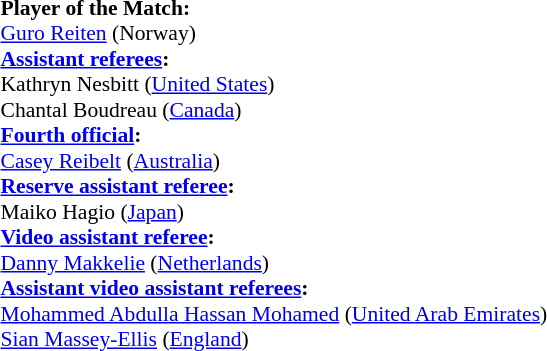<table width=50% style="font-size:90%">
<tr>
<td><br><strong>Player of the Match:</strong>
<br><a href='#'>Guro Reiten</a> (Norway)<br><strong><a href='#'>Assistant referees</a>:</strong>
<br>Kathryn Nesbitt (<a href='#'>United States</a>)
<br>Chantal Boudreau (<a href='#'>Canada</a>)
<br><strong><a href='#'>Fourth official</a>:</strong>
<br><a href='#'>Casey Reibelt</a> (<a href='#'>Australia</a>)
<br><strong><a href='#'>Reserve assistant referee</a>:</strong>
<br>Maiko Hagio (<a href='#'>Japan</a>)
<br><strong><a href='#'>Video assistant referee</a>:</strong>
<br><a href='#'>Danny Makkelie</a> (<a href='#'>Netherlands</a>)
<br><strong><a href='#'>Assistant video assistant referees</a>:</strong>
<br><a href='#'>Mohammed Abdulla Hassan Mohamed</a> (<a href='#'>United Arab Emirates</a>)
<br><a href='#'>Sian Massey-Ellis</a> (<a href='#'>England</a>)</td>
</tr>
</table>
